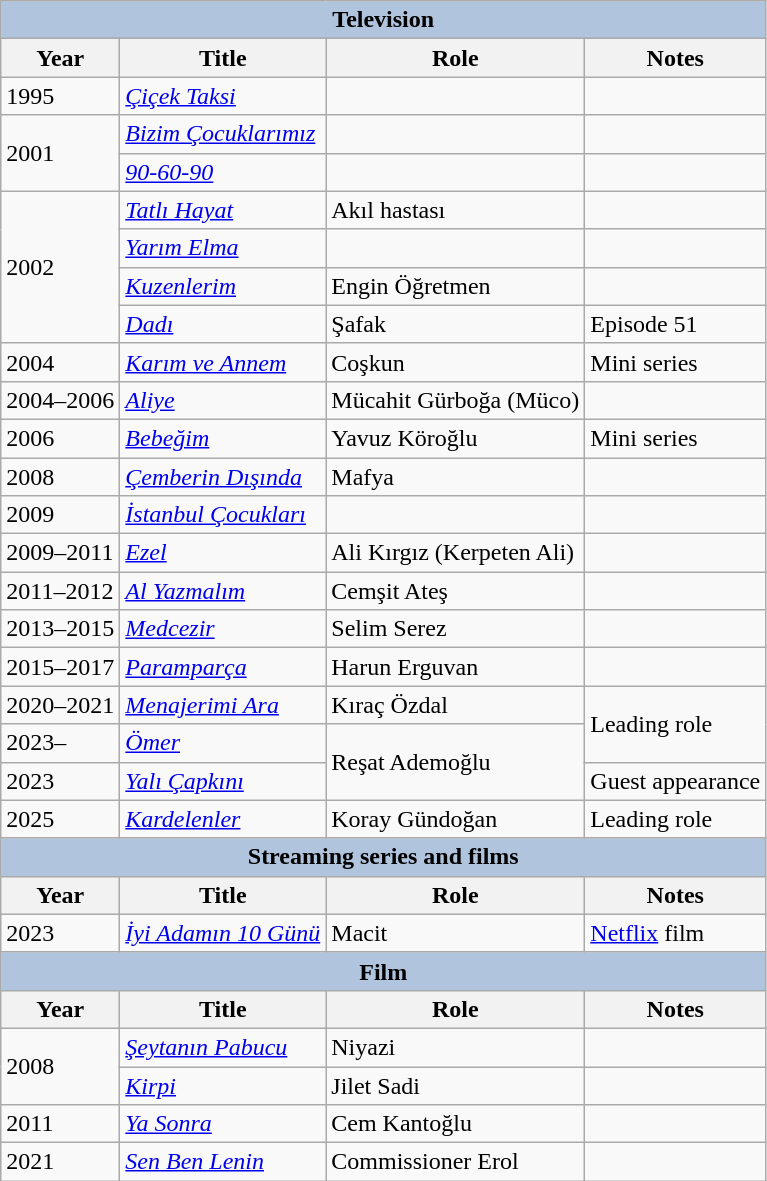<table class="wikitable">
<tr>
<th colspan="4" style="background:LightSteelBlue">Television</th>
</tr>
<tr>
<th>Year</th>
<th>Title</th>
<th>Role</th>
<th>Notes</th>
</tr>
<tr>
<td>1995</td>
<td><em><a href='#'>Çiçek Taksi</a></em></td>
<td></td>
<td></td>
</tr>
<tr>
<td rowspan="2">2001</td>
<td><em><a href='#'>Bizim Çocuklarımız</a></em></td>
<td></td>
<td></td>
</tr>
<tr>
<td><em><a href='#'>90-60-90</a></em></td>
<td></td>
<td></td>
</tr>
<tr>
<td rowspan="4">2002</td>
<td><em><a href='#'>Tatlı Hayat</a></em></td>
<td>Akıl hastası</td>
<td></td>
</tr>
<tr>
<td><em><a href='#'>Yarım Elma</a></em></td>
<td></td>
<td></td>
</tr>
<tr>
<td><em><a href='#'>Kuzenlerim</a></em></td>
<td>Engin Öğretmen</td>
<td></td>
</tr>
<tr>
<td><em><a href='#'>Dadı</a></em></td>
<td>Şafak</td>
<td>Episode 51</td>
</tr>
<tr>
<td>2004</td>
<td><em><a href='#'>Karım ve Annem</a></em></td>
<td>Coşkun</td>
<td>Mini series</td>
</tr>
<tr>
<td>2004–2006</td>
<td><em><a href='#'>Aliye</a></em></td>
<td>Mücahit Gürboğa (Müco)</td>
<td></td>
</tr>
<tr>
<td>2006</td>
<td><em><a href='#'>Bebeğim</a></em></td>
<td>Yavuz Köroğlu</td>
<td>Mini series</td>
</tr>
<tr>
<td>2008</td>
<td><em><a href='#'>Çemberin Dışında</a></em></td>
<td>Mafya</td>
<td></td>
</tr>
<tr>
<td>2009</td>
<td><em><a href='#'>İstanbul Çocukları</a></em></td>
<td></td>
<td></td>
</tr>
<tr>
<td>2009–2011</td>
<td><em><a href='#'>Ezel</a></em></td>
<td>Ali Kırgız (Kerpeten Ali)</td>
<td></td>
</tr>
<tr>
<td>2011–2012</td>
<td><em><a href='#'>Al Yazmalım</a></em></td>
<td>Cemşit Ateş</td>
<td></td>
</tr>
<tr>
<td>2013–2015</td>
<td><em><a href='#'>Medcezir</a></em></td>
<td>Selim Serez</td>
<td></td>
</tr>
<tr>
<td>2015–2017</td>
<td><em><a href='#'>Paramparça</a></em></td>
<td>Harun Erguvan</td>
<td></td>
</tr>
<tr>
<td>2020–2021</td>
<td><em><a href='#'>Menajerimi Ara</a></em></td>
<td>Kıraç Özdal</td>
<td rowspan="2">Leading role</td>
</tr>
<tr>
<td>2023–</td>
<td><em><a href='#'>Ömer</a></em></td>
<td rowspan="2">Reşat Ademoğlu</td>
</tr>
<tr>
<td>2023</td>
<td><em><a href='#'>Yalı Çapkını</a></em></td>
<td>Guest appearance</td>
</tr>
<tr>
<td>2025</td>
<td><em><a href='#'>Kardelenler</a></em></td>
<td>Koray Gündoğan</td>
<td>Leading role</td>
</tr>
<tr>
<th colspan="4" style="background:LightSteelBlue">Streaming series and films</th>
</tr>
<tr>
<th>Year</th>
<th>Title</th>
<th>Role</th>
<th>Notes</th>
</tr>
<tr>
<td>2023</td>
<td><em><a href='#'>İyi Adamın 10 Günü</a></em></td>
<td>Macit</td>
<td><a href='#'>Netflix</a> film</td>
</tr>
<tr>
<th colspan="4" style="background:LightSteelBlue">Film</th>
</tr>
<tr>
<th>Year</th>
<th>Title</th>
<th>Role</th>
<th>Notes</th>
</tr>
<tr>
<td rowspan="2">2008</td>
<td><em><a href='#'>Şeytanın Pabucu</a></em></td>
<td>Niyazi</td>
<td></td>
</tr>
<tr>
<td><em><a href='#'>Kirpi</a></em></td>
<td>Jilet Sadi</td>
<td></td>
</tr>
<tr>
<td>2011</td>
<td><em><a href='#'>Ya Sonra</a></em></td>
<td>Cem Kantoğlu</td>
<td></td>
</tr>
<tr>
<td>2021</td>
<td><em><a href='#'>Sen Ben Lenin</a></em></td>
<td>Commissioner Erol</td>
<td></td>
</tr>
</table>
